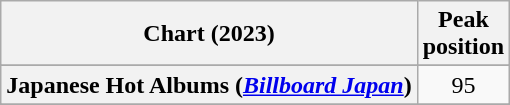<table class="wikitable sortable plainrowheaders" style="text-align:center">
<tr>
<th scope="col">Chart (2023)</th>
<th scope="col">Peak<br>position</th>
</tr>
<tr>
</tr>
<tr>
</tr>
<tr>
</tr>
<tr>
<th scope="row">Japanese Hot Albums (<em><a href='#'>Billboard Japan</a></em>)</th>
<td>95</td>
</tr>
<tr>
</tr>
<tr>
</tr>
<tr>
</tr>
<tr>
</tr>
<tr>
</tr>
</table>
